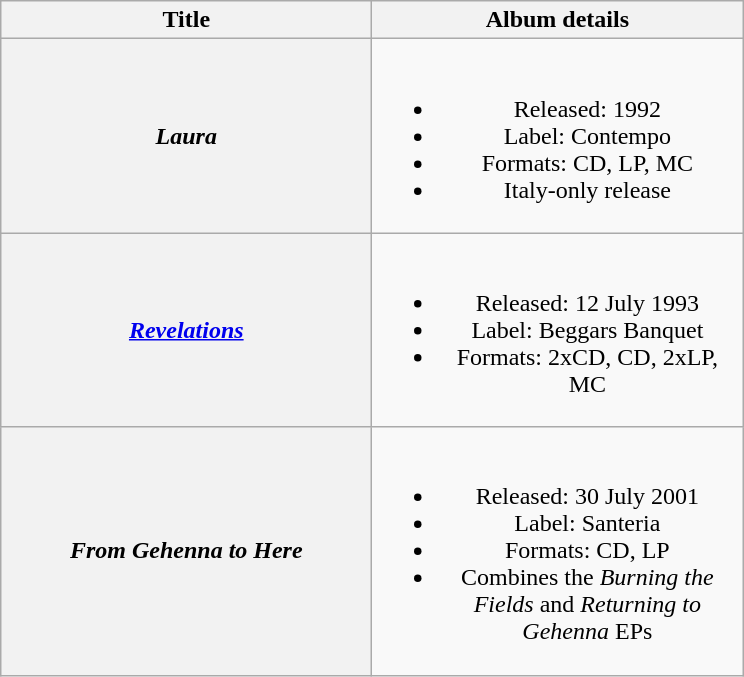<table class="wikitable plainrowheaders" style="text-align:center;">
<tr>
<th scope="col" style="width:15em;">Title</th>
<th scope="col" style="width:15em;">Album details</th>
</tr>
<tr>
<th scope="row"><em>Laura</em></th>
<td><br><ul><li>Released: 1992</li><li>Label: Contempo</li><li>Formats: CD, LP, MC</li><li>Italy-only release</li></ul></td>
</tr>
<tr>
<th scope="row"><em><a href='#'>Revelations</a></em></th>
<td><br><ul><li>Released: 12 July 1993</li><li>Label: Beggars Banquet</li><li>Formats: 2xCD, CD, 2xLP, MC</li></ul></td>
</tr>
<tr>
<th scope="row"><em>From Gehenna to Here</em></th>
<td><br><ul><li>Released: 30 July 2001</li><li>Label: Santeria</li><li>Formats: CD, LP</li><li>Combines the <em>Burning the Fields</em> and <em>Returning to Gehenna</em> EPs</li></ul></td>
</tr>
</table>
